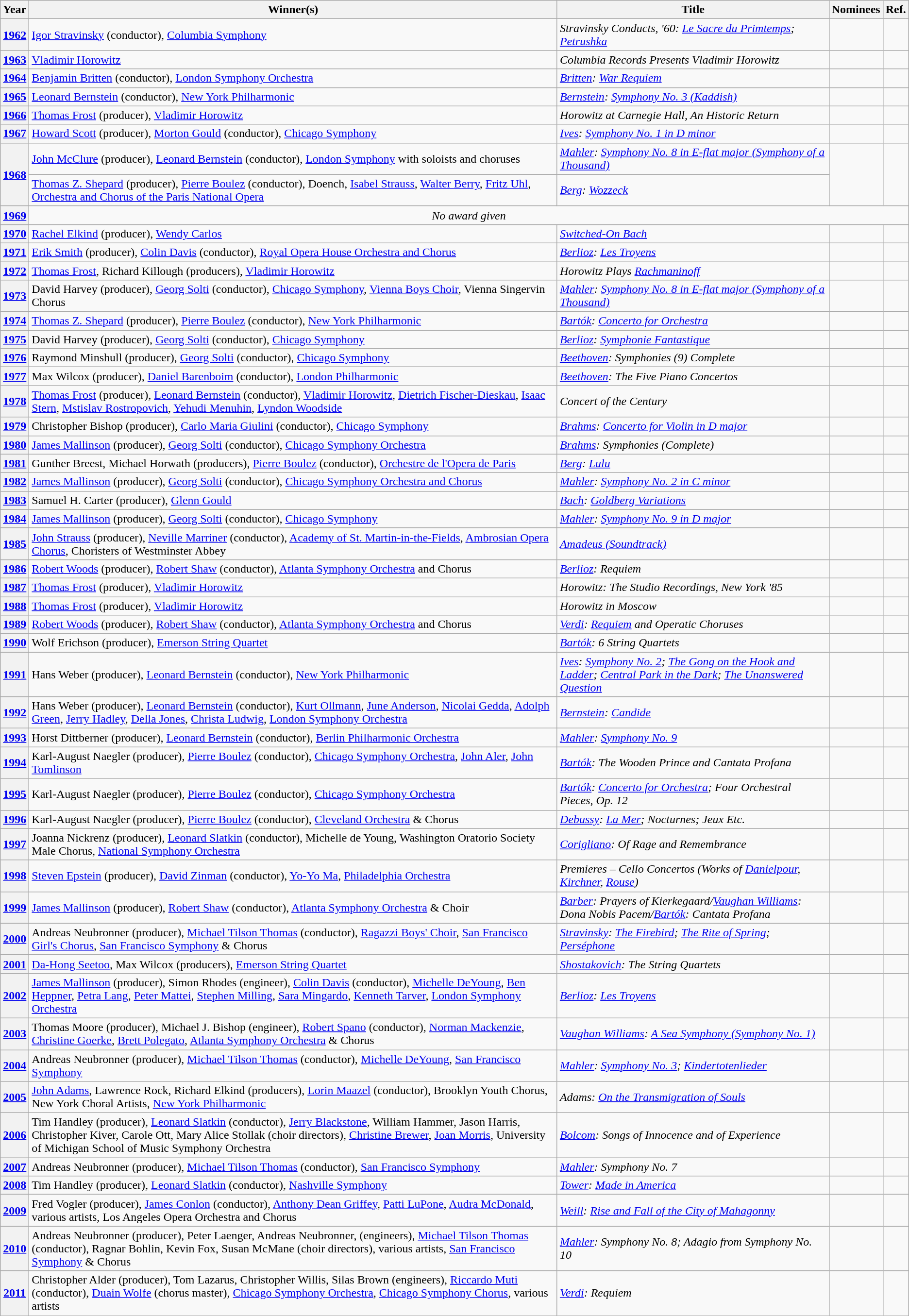<table class="wikitable sortable">
<tr>
<th scope="col">Year</th>
<th scope="col">Winner(s)</th>
<th scope="col">Title</th>
<th scope="col" class="unsortable">Nominees</th>
<th scope="col" class="unsortable">Ref.</th>
</tr>
<tr>
<th scope="row" align="center"><a href='#'>1962</a></th>
<td><a href='#'>Igor Stravinsky</a> (conductor), <a href='#'>Columbia Symphony</a></td>
<td><em>Stravinsky Conducts, '60: <a href='#'>Le Sacre du Primtemps</a>; <a href='#'>Petrushka</a></em></td>
<td></td>
<td align="center"></td>
</tr>
<tr>
<th scope="row" align="center"><a href='#'>1963</a></th>
<td><a href='#'>Vladimir Horowitz</a></td>
<td><em>Columbia Records Presents Vladimir Horowitz</em></td>
<td></td>
<td align="center"></td>
</tr>
<tr>
<th scope="row" align="center"><a href='#'>1964</a></th>
<td><a href='#'>Benjamin Britten</a> (conductor), <a href='#'>London Symphony Orchestra</a></td>
<td><em><a href='#'>Britten</a>: <a href='#'>War Requiem</a></em></td>
<td></td>
<td align="center"></td>
</tr>
<tr>
<th scope="row" align="center"><a href='#'>1965</a></th>
<td><a href='#'>Leonard Bernstein</a> (conductor), <a href='#'>New York Philharmonic</a></td>
<td><em><a href='#'>Bernstein</a>: <a href='#'>Symphony No. 3 (Kaddish)</a></em></td>
<td></td>
<td align="center"></td>
</tr>
<tr>
<th scope="row" align="center"><a href='#'>1966</a></th>
<td><a href='#'>Thomas Frost</a> (producer), <a href='#'>Vladimir Horowitz</a></td>
<td><em>Horowitz at Carnegie Hall, An Historic Return</em></td>
<td></td>
<td align="center"></td>
</tr>
<tr>
<th scope="row" align="center"><a href='#'>1967</a></th>
<td><a href='#'>Howard Scott</a> (producer), <a href='#'>Morton Gould</a> (conductor), <a href='#'>Chicago Symphony</a></td>
<td><em><a href='#'>Ives</a>: <a href='#'>Symphony No. 1 in D minor</a></em></td>
<td></td>
<td align="center"></td>
</tr>
<tr>
<th scope="row" align="center" rowspan="2"><a href='#'>1968</a></th>
<td><a href='#'>John McClure</a> (producer), <a href='#'>Leonard Bernstein</a> (conductor), <a href='#'>London Symphony</a> with soloists and choruses</td>
<td><em><a href='#'>Mahler</a>: <a href='#'>Symphony No. 8 in E-flat major (Symphony of a Thousand)</a></em></td>
<td rowspan="2"></td>
<td align="center" rowspan="2"></td>
</tr>
<tr>
<td><a href='#'>Thomas Z. Shepard</a> (producer), <a href='#'>Pierre Boulez</a> (conductor), Doench, <a href='#'>Isabel Strauss</a>, <a href='#'>Walter Berry</a>, <a href='#'>Fritz Uhl</a>, <a href='#'>Orchestra and Chorus of the Paris National Opera</a></td>
<td><em><a href='#'>Berg</a>: <a href='#'>Wozzeck</a></em></td>
</tr>
<tr>
<th scope="row" align="center" style="text-align:center;"><a href='#'>1969</a></th>
<td colspan="4" style="text-align:center;"><em>No award given</em></td>
</tr>
<tr>
<th scope="row" align="center"><a href='#'>1970</a></th>
<td><a href='#'>Rachel Elkind</a> (producer), <a href='#'>Wendy Carlos</a></td>
<td><em><a href='#'>Switched-On Bach</a></em></td>
<td></td>
<td align="center"></td>
</tr>
<tr>
<th scope="row" align="center"><a href='#'>1971</a></th>
<td><a href='#'>Erik Smith</a> (producer), <a href='#'>Colin Davis</a> (conductor), <a href='#'>Royal Opera House Orchestra and Chorus</a></td>
<td><em><a href='#'>Berlioz</a>: <a href='#'>Les Troyens</a></em></td>
<td></td>
<td align="center"></td>
</tr>
<tr>
<th scope="row" align="center"><a href='#'>1972</a></th>
<td><a href='#'>Thomas Frost</a>, Richard Killough (producers), <a href='#'>Vladimir Horowitz</a></td>
<td><em>Horowitz Plays <a href='#'>Rachmaninoff</a></em></td>
<td></td>
<td align="center"></td>
</tr>
<tr>
<th scope="row" align="center"><a href='#'>1973</a></th>
<td>David Harvey (producer), <a href='#'>Georg Solti</a> (conductor), <a href='#'>Chicago Symphony</a>, <a href='#'>Vienna Boys Choir</a>, Vienna Singervin Chorus</td>
<td><em><a href='#'>Mahler</a>: <a href='#'>Symphony No. 8 in E-flat major (Symphony of a Thousand)</a></em></td>
<td></td>
<td align="center"></td>
</tr>
<tr>
<th scope="row" align="center"><a href='#'>1974</a></th>
<td><a href='#'>Thomas Z. Shepard</a> (producer), <a href='#'>Pierre Boulez</a> (conductor), <a href='#'>New York Philharmonic</a></td>
<td><em><a href='#'>Bartók</a>: <a href='#'>Concerto for Orchestra</a></em></td>
<td></td>
<td align="center"></td>
</tr>
<tr>
<th scope="row" align="center"><a href='#'>1975</a></th>
<td>David Harvey (producer), <a href='#'>Georg Solti</a> (conductor), <a href='#'>Chicago Symphony</a></td>
<td><em><a href='#'>Berlioz</a>: <a href='#'>Symphonie Fantastique</a></em></td>
<td></td>
<td align="center"></td>
</tr>
<tr>
<th scope="row" align="center"><a href='#'>1976</a></th>
<td>Raymond Minshull (producer), <a href='#'>Georg Solti</a> (conductor), <a href='#'>Chicago Symphony</a></td>
<td><em><a href='#'>Beethoven</a>: Symphonies (9) Complete</em></td>
<td></td>
<td align="center"></td>
</tr>
<tr>
<th scope="row" align="center"><a href='#'>1977</a></th>
<td>Max Wilcox (producer), <a href='#'>Daniel Barenboim</a> (conductor), <a href='#'>London Philharmonic</a></td>
<td><em><a href='#'>Beethoven</a>: The Five Piano Concertos</em></td>
<td></td>
<td align="center"></td>
</tr>
<tr>
<th scope="row" align="center"><a href='#'>1978</a></th>
<td><a href='#'>Thomas Frost</a> (producer), <a href='#'>Leonard Bernstein</a> (conductor), <a href='#'>Vladimir Horowitz</a>, <a href='#'>Dietrich Fischer-Dieskau</a>, <a href='#'>Isaac Stern</a>, <a href='#'>Mstislav Rostropovich</a>, <a href='#'>Yehudi Menuhin</a>, <a href='#'>Lyndon Woodside</a></td>
<td><em>Concert of the Century</em></td>
<td></td>
<td align="center"></td>
</tr>
<tr>
<th scope="row" align="center"><a href='#'>1979</a></th>
<td>Christopher Bishop (producer), <a href='#'>Carlo Maria Giulini</a> (conductor), <a href='#'>Chicago Symphony</a></td>
<td><em><a href='#'>Brahms</a>: <a href='#'>Concerto for Violin in D major</a></em></td>
<td></td>
<td align="center"></td>
</tr>
<tr>
<th scope="row" align="center"><a href='#'>1980</a></th>
<td><a href='#'>James Mallinson</a> (producer), <a href='#'>Georg Solti</a> (conductor), <a href='#'>Chicago Symphony Orchestra</a></td>
<td><em><a href='#'>Brahms</a>: Symphonies (Complete)</em></td>
<td></td>
<td align="center"></td>
</tr>
<tr>
<th scope="row" align="center"><a href='#'>1981</a></th>
<td>Gunther Breest, Michael Horwath (producers), <a href='#'>Pierre Boulez</a> (conductor), <a href='#'>Orchestre de l'Opera de Paris</a></td>
<td><em><a href='#'>Berg</a>: <a href='#'>Lulu</a></em></td>
<td></td>
<td align="center"></td>
</tr>
<tr>
<th scope="row" align="center"><a href='#'>1982</a></th>
<td><a href='#'>James Mallinson</a> (producer), <a href='#'>Georg Solti</a> (conductor), <a href='#'>Chicago Symphony Orchestra and Chorus</a></td>
<td><em><a href='#'>Mahler</a>: <a href='#'>Symphony No. 2 in C minor</a></em></td>
<td></td>
<td align="center"></td>
</tr>
<tr>
<th scope="row" align="center"><a href='#'>1983</a></th>
<td>Samuel H. Carter (producer), <a href='#'>Glenn Gould</a></td>
<td><em><a href='#'>Bach</a>: <a href='#'>Goldberg Variations</a></em></td>
<td></td>
<td align="center"></td>
</tr>
<tr>
<th scope="row" align="center"><a href='#'>1984</a></th>
<td><a href='#'>James Mallinson</a> (producer), <a href='#'>Georg Solti</a> (conductor), <a href='#'>Chicago Symphony</a></td>
<td><em><a href='#'>Mahler</a>: <a href='#'>Symphony No. 9 in D major</a></em></td>
<td></td>
<td align="center"></td>
</tr>
<tr>
<th scope="row" align="center"><a href='#'>1985</a></th>
<td><a href='#'>John Strauss</a> (producer), <a href='#'>Neville Marriner</a> (conductor), <a href='#'>Academy of St. Martin-in-the-Fields</a>, <a href='#'>Ambrosian Opera Chorus</a>, Choristers of Westminster Abbey</td>
<td><em><a href='#'>Amadeus (Soundtrack)</a></em></td>
<td></td>
<td align="center"></td>
</tr>
<tr>
<th scope="row" align="center"><a href='#'>1986</a></th>
<td><a href='#'>Robert Woods</a> (producer), <a href='#'>Robert Shaw</a> (conductor), <a href='#'>Atlanta Symphony Orchestra</a> and Chorus</td>
<td><em><a href='#'>Berlioz</a>: Requiem</em></td>
<td></td>
<td align="center"></td>
</tr>
<tr>
<th scope="row" align="center"><a href='#'>1987</a></th>
<td><a href='#'>Thomas Frost</a> (producer), <a href='#'>Vladimir Horowitz</a></td>
<td><em>Horowitz: The Studio Recordings, New York '85</em></td>
<td></td>
<td align="center"></td>
</tr>
<tr>
<th scope="row" align="center"><a href='#'>1988</a></th>
<td><a href='#'>Thomas Frost</a> (producer), <a href='#'>Vladimir Horowitz</a></td>
<td><em>Horowitz in Moscow</em></td>
<td></td>
<td align="center"></td>
</tr>
<tr>
<th scope="row" align="center"><a href='#'>1989</a></th>
<td><a href='#'>Robert Woods</a> (producer), <a href='#'>Robert Shaw</a> (conductor), <a href='#'>Atlanta Symphony Orchestra</a> and Chorus</td>
<td><em><a href='#'>Verdi</a>: <a href='#'>Requiem</a> and Operatic Choruses</em></td>
<td></td>
<td align="center"></td>
</tr>
<tr>
<th scope="row" align="center"><a href='#'>1990</a></th>
<td>Wolf Erichson (producer), <a href='#'>Emerson String Quartet</a></td>
<td><em><a href='#'>Bartók</a>: 6 String Quartets</em></td>
<td></td>
<td align="center"></td>
</tr>
<tr>
<th scope="row" align="center"><a href='#'>1991</a></th>
<td>Hans Weber (producer), <a href='#'>Leonard Bernstein</a> (conductor), <a href='#'>New York Philharmonic</a></td>
<td><em><a href='#'>Ives</a>: <a href='#'>Symphony No. 2</a>; <a href='#'>The Gong on the Hook and Ladder</a>; <a href='#'>Central Park in the Dark</a>; <a href='#'>The Unanswered Question</a></em></td>
<td></td>
<td align="center"></td>
</tr>
<tr>
<th scope="row" align="center"><a href='#'>1992</a></th>
<td>Hans Weber (producer), <a href='#'>Leonard Bernstein</a> (conductor), <a href='#'>Kurt Ollmann</a>, <a href='#'>June Anderson</a>, <a href='#'>Nicolai Gedda</a>, <a href='#'>Adolph Green</a>, <a href='#'>Jerry Hadley</a>, <a href='#'>Della Jones</a>, <a href='#'>Christa Ludwig</a>, <a href='#'>London Symphony Orchestra</a></td>
<td><em><a href='#'>Bernstein</a>: <a href='#'>Candide</a></em></td>
<td></td>
<td align="center"></td>
</tr>
<tr>
<th scope="row" align="center"><a href='#'>1993</a></th>
<td>Horst Dittberner (producer), <a href='#'>Leonard Bernstein</a> (conductor), <a href='#'>Berlin Philharmonic Orchestra</a></td>
<td><em><a href='#'>Mahler</a>: <a href='#'>Symphony No. 9</a></em></td>
<td></td>
<td align="center"></td>
</tr>
<tr>
<th scope="row" align="center"><a href='#'>1994</a></th>
<td>Karl-August Naegler (producer), <a href='#'>Pierre Boulez</a> (conductor), <a href='#'>Chicago Symphony Orchestra</a>, <a href='#'>John Aler</a>, <a href='#'>John Tomlinson</a></td>
<td><em><a href='#'>Bartók</a>: The Wooden Prince and Cantata Profana</em></td>
<td></td>
<td align="center"></td>
</tr>
<tr>
<th scope="row" align="center"><a href='#'>1995</a></th>
<td>Karl-August Naegler (producer), <a href='#'>Pierre Boulez</a> (conductor), <a href='#'>Chicago Symphony Orchestra</a></td>
<td><em><a href='#'>Bartók</a>: <a href='#'>Concerto for Orchestra</a>; Four Orchestral Pieces, Op. 12</em></td>
<td></td>
<td align="center"></td>
</tr>
<tr>
<th scope="row" align="center"><a href='#'>1996</a></th>
<td>Karl-August Naegler (producer), <a href='#'>Pierre Boulez</a> (conductor), <a href='#'>Cleveland Orchestra</a> & Chorus</td>
<td><em><a href='#'>Debussy</a>: <a href='#'>La Mer</a>; Nocturnes; Jeux Etc.</em></td>
<td></td>
<td align="center"></td>
</tr>
<tr>
<th scope="row" align="center"><a href='#'>1997</a></th>
<td>Joanna Nickrenz (producer), <a href='#'>Leonard Slatkin</a> (conductor), Michelle de Young, Washington Oratorio Society Male Chorus, <a href='#'>National Symphony Orchestra</a></td>
<td><em><a href='#'>Corigliano</a>: Of Rage and Remembrance</em></td>
<td></td>
<td align="center"></td>
</tr>
<tr>
<th scope="row" align="center"><a href='#'>1998</a></th>
<td><a href='#'>Steven Epstein</a> (producer), <a href='#'>David Zinman</a> (conductor), <a href='#'>Yo-Yo Ma</a>, <a href='#'>Philadelphia Orchestra</a></td>
<td><em>Premieres – Cello Concertos (Works of <a href='#'>Danielpour</a>, <a href='#'>Kirchner</a>, <a href='#'>Rouse</a>)</em></td>
<td></td>
<td align="center"></td>
</tr>
<tr>
<th scope="row" align="center"><a href='#'>1999</a></th>
<td><a href='#'>James Mallinson</a> (producer), <a href='#'>Robert Shaw</a> (conductor), <a href='#'>Atlanta Symphony Orchestra</a> & Choir</td>
<td><em><a href='#'>Barber</a>: Prayers of Kierkegaard/<a href='#'>Vaughan Williams</a>: Dona Nobis Pacem/<a href='#'>Bartók</a>: Cantata Profana</em></td>
<td></td>
<td align="center"></td>
</tr>
<tr>
<th scope="row" align="center"><a href='#'>2000</a></th>
<td>Andreas Neubronner (producer), <a href='#'>Michael Tilson Thomas</a> (conductor), <a href='#'>Ragazzi Boys' Choir</a>, <a href='#'>San Francisco Girl's Chorus</a>, <a href='#'>San Francisco Symphony</a> & Chorus</td>
<td><em><a href='#'>Stravinsky</a>: <a href='#'>The Firebird</a>; <a href='#'>The Rite of Spring</a>; <a href='#'>Perséphone</a></em></td>
<td></td>
<td align="center"></td>
</tr>
<tr>
<th scope="row" align="center"><a href='#'>2001</a></th>
<td><a href='#'>Da-Hong Seetoo</a>, Max Wilcox (producers), <a href='#'>Emerson String Quartet</a></td>
<td><em><a href='#'>Shostakovich</a>: The String Quartets</em></td>
<td></td>
<td align="center"></td>
</tr>
<tr>
<th scope="row" align="center"><a href='#'>2002</a></th>
<td><a href='#'>James Mallinson</a> (producer), Simon Rhodes (engineer), <a href='#'>Colin Davis</a> (conductor), <a href='#'>Michelle DeYoung</a>, <a href='#'>Ben Heppner</a>, <a href='#'>Petra Lang</a>, <a href='#'>Peter Mattei</a>, <a href='#'>Stephen Milling</a>, <a href='#'>Sara Mingardo</a>, <a href='#'>Kenneth Tarver</a>, <a href='#'>London Symphony Orchestra</a></td>
<td><em><a href='#'>Berlioz</a>: <a href='#'>Les Troyens</a></em></td>
<td></td>
<td align="center"></td>
</tr>
<tr>
<th scope="row" align="center"><a href='#'>2003</a></th>
<td>Thomas Moore (producer), Michael J. Bishop (engineer), <a href='#'>Robert Spano</a> (conductor), <a href='#'>Norman Mackenzie</a>, <a href='#'>Christine Goerke</a>, <a href='#'>Brett Polegato</a>, <a href='#'>Atlanta Symphony Orchestra</a> & Chorus</td>
<td><em><a href='#'>Vaughan Williams</a>: <a href='#'>A Sea Symphony (Symphony No. 1)</a></em></td>
<td></td>
<td align="center"></td>
</tr>
<tr>
<th scope="row" align="center"><a href='#'>2004</a></th>
<td>Andreas Neubronner (producer), <a href='#'>Michael Tilson Thomas</a> (conductor), <a href='#'>Michelle DeYoung</a>, <a href='#'>San Francisco Symphony</a></td>
<td><em><a href='#'>Mahler</a>: <a href='#'>Symphony No. 3</a>; <a href='#'>Kindertotenlieder</a></em></td>
<td></td>
<td align="center"></td>
</tr>
<tr>
<th scope="row" align="center"><a href='#'>2005</a></th>
<td><a href='#'>John Adams</a>, Lawrence Rock, Richard Elkind (producers), <a href='#'>Lorin Maazel</a> (conductor), Brooklyn Youth Chorus, New York Choral Artists, <a href='#'>New York Philharmonic</a></td>
<td><em>Adams: <a href='#'>On the Transmigration of Souls</a></em></td>
<td></td>
<td align="center"></td>
</tr>
<tr>
<th scope="row" align="center"><a href='#'>2006</a></th>
<td>Tim Handley (producer), <a href='#'>Leonard Slatkin</a> (conductor), <a href='#'>Jerry Blackstone</a>, William Hammer, Jason Harris, Christopher Kiver, Carole Ott, Mary Alice Stollak (choir directors), <a href='#'>Christine Brewer</a>, <a href='#'>Joan Morris</a>, University of Michigan School of Music Symphony Orchestra</td>
<td><em><a href='#'>Bolcom</a>: Songs of Innocence and of Experience</em></td>
<td></td>
<td align="center"></td>
</tr>
<tr>
<th scope="row" align="center"><a href='#'>2007</a></th>
<td>Andreas Neubronner (producer), <a href='#'>Michael Tilson Thomas</a> (conductor), <a href='#'>San Francisco Symphony</a></td>
<td><em><a href='#'>Mahler</a>: Symphony No. 7</em></td>
<td></td>
<td align="center"></td>
</tr>
<tr>
<th scope="row" align="center"><a href='#'>2008</a></th>
<td>Tim Handley (producer), <a href='#'>Leonard Slatkin</a> (conductor), <a href='#'>Nashville Symphony</a></td>
<td><em><a href='#'>Tower</a>: <a href='#'>Made in America</a></em></td>
<td></td>
<td align="center"></td>
</tr>
<tr>
<th scope="row" align="center"><a href='#'>2009</a></th>
<td>Fred Vogler (producer), <a href='#'>James Conlon</a> (conductor), <a href='#'>Anthony Dean Griffey</a>, <a href='#'>Patti LuPone</a>, <a href='#'>Audra McDonald</a>, various artists, Los Angeles Opera Orchestra and Chorus</td>
<td><em><a href='#'>Weill</a>: <a href='#'>Rise and Fall of the City of Mahagonny</a></em></td>
<td></td>
<td align="center"></td>
</tr>
<tr>
<th scope="row" align="center"><a href='#'>2010</a></th>
<td>Andreas Neubronner (producer), Peter Laenger, Andreas Neubronner, (engineers), <a href='#'>Michael Tilson Thomas</a> (conductor), Ragnar Bohlin, Kevin Fox, Susan McMane (choir directors), various artists, <a href='#'>San Francisco Symphony</a> & Chorus</td>
<td><em><a href='#'>Mahler</a>: Symphony No. 8; Adagio from Symphony No. 10</em></td>
<td></td>
<td align="center"></td>
</tr>
<tr>
<th scope="row" align="center"><a href='#'>2011</a></th>
<td>Christopher Alder (producer), Tom Lazarus, Christopher Willis, Silas Brown (engineers), <a href='#'>Riccardo Muti</a> (conductor), <a href='#'>Duain Wolfe</a> (chorus master), <a href='#'>Chicago Symphony Orchestra</a>, <a href='#'>Chicago Symphony Chorus</a>, various artists</td>
<td><em><a href='#'>Verdi</a>: Requiem</em></td>
<td></td>
<td align="center"></td>
</tr>
</table>
